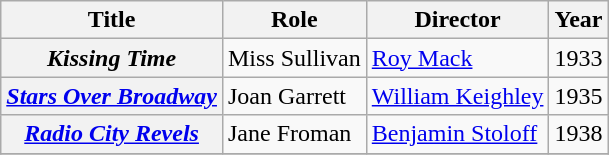<table class="wikitable plainrowheaders sortable">
<tr>
<th scope="col">Title</th>
<th scope="col">Role</th>
<th scope="col">Director</th>
<th scope="col">Year</th>
</tr>
<tr>
<th scope="row"><em>Kissing Time</em></th>
<td>Miss Sullivan</td>
<td><a href='#'>Roy Mack</a></td>
<td>1933</td>
</tr>
<tr>
<th scope="row"><em><a href='#'>Stars Over Broadway</a></em></th>
<td>Joan Garrett</td>
<td><a href='#'>William Keighley</a></td>
<td>1935</td>
</tr>
<tr>
<th scope="row"><em><a href='#'>Radio City Revels</a></em></th>
<td>Jane Froman</td>
<td><a href='#'>Benjamin Stoloff</a></td>
<td>1938</td>
</tr>
<tr>
</tr>
</table>
